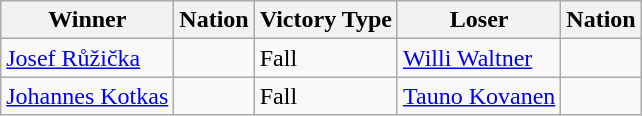<table class="wikitable sortable" style="text-align:left;">
<tr>
<th>Winner</th>
<th>Nation</th>
<th>Victory Type</th>
<th>Loser</th>
<th>Nation</th>
</tr>
<tr>
<td><a href='#'>Josef Růžička</a></td>
<td></td>
<td>Fall</td>
<td><a href='#'>Willi Waltner</a></td>
<td></td>
</tr>
<tr>
<td><a href='#'>Johannes Kotkas</a></td>
<td></td>
<td>Fall</td>
<td><a href='#'>Tauno Kovanen</a></td>
<td></td>
</tr>
</table>
